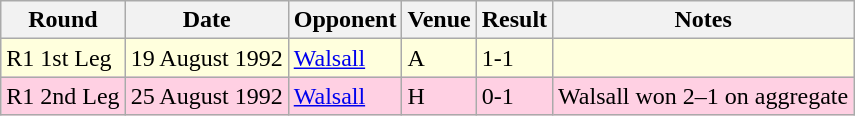<table class="wikitable">
<tr>
<th>Round</th>
<th>Date</th>
<th>Opponent</th>
<th>Venue</th>
<th>Result</th>
<th>Notes</th>
</tr>
<tr style="background-color: #ffffdd;">
<td>R1 1st Leg</td>
<td>19 August 1992</td>
<td><a href='#'>Walsall</a></td>
<td>A</td>
<td>1-1</td>
<td></td>
</tr>
<tr style="background-color: #ffd0e3;">
<td>R1 2nd Leg</td>
<td>25 August 1992</td>
<td><a href='#'>Walsall</a></td>
<td>H</td>
<td>0-1</td>
<td>Walsall won 2–1 on aggregate</td>
</tr>
</table>
